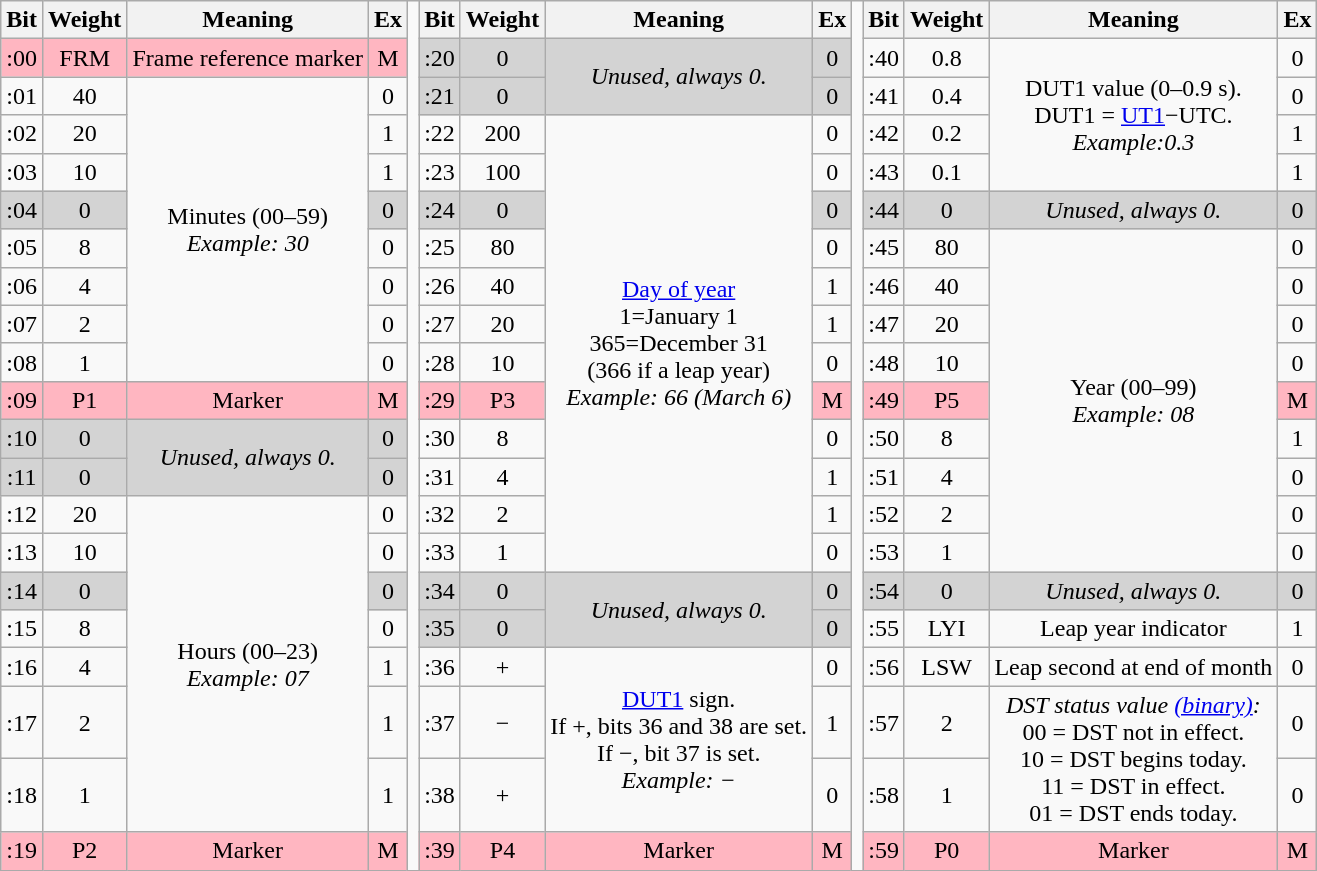<table class=wikitable style="text-align:center;">
<tr>
<th>Bit</th>
<th>Weight</th>
<th>Meaning</th>
<th>Ex</th>
<td rowspan=21></td>
<th>Bit</th>
<th>Weight</th>
<th>Meaning</th>
<th>Ex</th>
<td rowspan=21></td>
<th>Bit</th>
<th>Weight</th>
<th>Meaning</th>
<th>Ex</th>
</tr>
<tr>
<td bgcolor=lightpink>:00</td>
<td bgcolor=lightpink>FRM</td>
<td bgcolor=lightpink>Frame reference marker</td>
<td bgcolor=lightpink>M</td>
<td bgcolor=lightgrey>:20</td>
<td bgcolor=lightgrey>0</td>
<td rowspan=2 bgcolor=lightgrey><em>Unused, always 0.</em></td>
<td bgcolor=lightgrey>0</td>
<td>:40</td>
<td>0.8</td>
<td rowspan=4>DUT1 value (0–0.9 s).<br>DUT1 = <a href='#'>UT1</a>−UTC.<br><em>Example:0.3</em></td>
<td>0</td>
</tr>
<tr>
<td>:01</td>
<td>40</td>
<td rowspan=8>Minutes (00–59)<br><em>Example: 30</em></td>
<td>0</td>
<td bgcolor=lightgrey>:21</td>
<td bgcolor=lightgrey>0</td>
<td bgcolor=lightgrey>0</td>
<td>:41</td>
<td>0.4</td>
<td>0</td>
</tr>
<tr>
<td>:02</td>
<td>20</td>
<td>1</td>
<td>:22</td>
<td>200</td>
<td rowspan=12><a href='#'>Day of year</a><br>1=January 1<br>365=December 31<br>(366 if a leap year)<br><em>Example: 66 (March 6)</em></td>
<td>0</td>
<td>:42</td>
<td>0.2</td>
<td>1</td>
</tr>
<tr>
<td>:03</td>
<td>10</td>
<td>1</td>
<td>:23</td>
<td>100</td>
<td>0</td>
<td>:43</td>
<td>0.1</td>
<td>1</td>
</tr>
<tr bgcolor=lightgrey>
<td>:04</td>
<td>0</td>
<td>0</td>
<td>:24</td>
<td>0</td>
<td>0</td>
<td>:44</td>
<td>0</td>
<td><em>Unused, always 0.</em></td>
<td>0</td>
</tr>
<tr>
<td>:05</td>
<td>8</td>
<td>0</td>
<td>:25</td>
<td>80</td>
<td>0</td>
<td>:45</td>
<td>80</td>
<td rowspan=9>Year (00–99)<br><em>Example: 08</em></td>
<td>0</td>
</tr>
<tr>
<td>:06</td>
<td>4</td>
<td>0</td>
<td>:26</td>
<td>40</td>
<td>1</td>
<td>:46</td>
<td>40</td>
<td>0</td>
</tr>
<tr>
<td>:07</td>
<td>2</td>
<td>0</td>
<td>:27</td>
<td>20</td>
<td>1</td>
<td>:47</td>
<td>20</td>
<td>0</td>
</tr>
<tr>
<td>:08</td>
<td>1</td>
<td>0</td>
<td>:28</td>
<td>10</td>
<td>0</td>
<td>:48</td>
<td>10</td>
<td>0</td>
</tr>
<tr bgcolor=lightpink>
<td>:09</td>
<td>P1</td>
<td>Marker</td>
<td>M</td>
<td>:29</td>
<td>P3</td>
<td>M</td>
<td>:49</td>
<td>P5</td>
<td>M</td>
</tr>
<tr>
<td bgcolor=lightgrey>:10</td>
<td bgcolor=lightgrey>0</td>
<td rowspan=2 bgcolor=lightgrey><em>Unused, always 0.</em></td>
<td bgcolor=lightgrey>0</td>
<td>:30</td>
<td>8</td>
<td>0</td>
<td>:50</td>
<td>8</td>
<td>1</td>
</tr>
<tr>
<td bgcolor=lightgrey>:11</td>
<td bgcolor=lightgrey>0</td>
<td bgcolor=lightgrey>0</td>
<td>:31</td>
<td>4</td>
<td>1</td>
<td>:51</td>
<td>4</td>
<td>0</td>
</tr>
<tr>
<td>:12</td>
<td>20</td>
<td rowspan=7>Hours (00–23)<br><em>Example: 07</em></td>
<td>0</td>
<td>:32</td>
<td>2</td>
<td>1</td>
<td>:52</td>
<td>2</td>
<td>0</td>
</tr>
<tr>
<td>:13</td>
<td>10</td>
<td>0</td>
<td>:33</td>
<td>1</td>
<td>0</td>
<td>:53</td>
<td>1</td>
<td>0</td>
</tr>
<tr bgcolor=lightgrey>
<td>:14</td>
<td>0</td>
<td>0</td>
<td>:34</td>
<td>0</td>
<td rowspan=2><em>Unused, always 0.</em></td>
<td>0</td>
<td>:54</td>
<td>0</td>
<td><em>Unused, always 0.</em></td>
<td>0</td>
</tr>
<tr>
<td>:15</td>
<td>8</td>
<td>0</td>
<td bgcolor=lightgrey>:35</td>
<td bgcolor=lightgrey>0</td>
<td bgcolor=lightgrey>0</td>
<td>:55</td>
<td>LYI</td>
<td>Leap year indicator</td>
<td>1</td>
</tr>
<tr>
<td>:16</td>
<td>4</td>
<td>1</td>
<td>:36</td>
<td>+</td>
<td rowspan=3><a href='#'>DUT1</a> sign.<br>If +, bits 36 and 38 are set.<br>If −, bit 37 is set.<br><em>Example: −</em></td>
<td>0</td>
<td>:56</td>
<td>LSW</td>
<td>Leap second at end of month</td>
<td>0</td>
</tr>
<tr>
<td>:17</td>
<td>2</td>
<td>1</td>
<td>:37</td>
<td>−</td>
<td>1</td>
<td>:57</td>
<td>2</td>
<td rowspan=2><em>DST status value <a href='#'>(binary)</a>:</em><br><div>00 = DST not in effect.<br>10 = DST begins today.<br>11 = DST in effect.<br>01 = DST ends today.</div></td>
<td>0</td>
</tr>
<tr>
<td>:18</td>
<td>1</td>
<td>1</td>
<td>:38</td>
<td>+</td>
<td>0</td>
<td>:58</td>
<td>1</td>
<td>0</td>
</tr>
<tr bgcolor=lightpink>
<td>:19</td>
<td>P2</td>
<td>Marker</td>
<td>M</td>
<td>:39</td>
<td>P4</td>
<td>Marker</td>
<td>M</td>
<td>:59</td>
<td>P0</td>
<td>Marker</td>
<td>M</td>
</tr>
</table>
